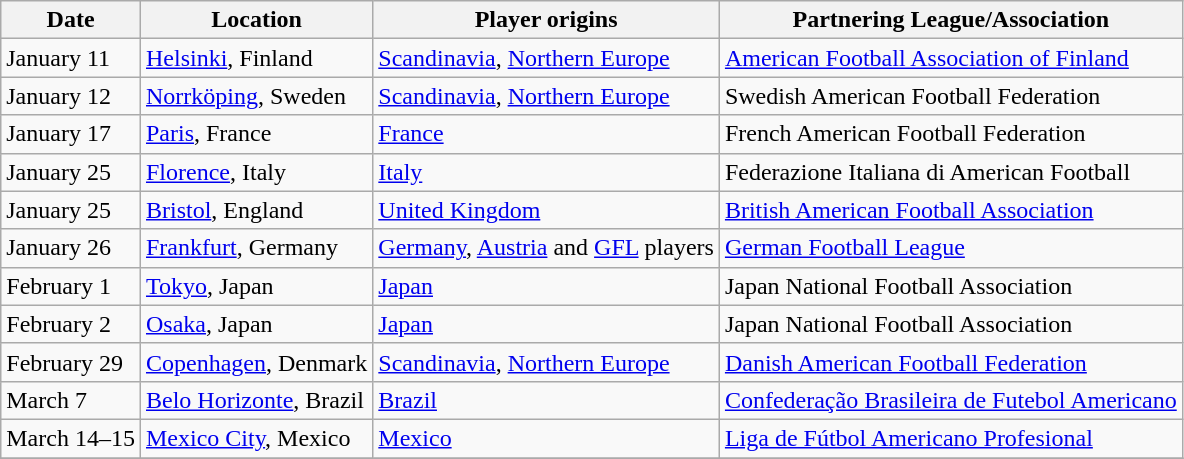<table class="wikitable">
<tr>
<th>Date</th>
<th>Location</th>
<th>Player origins</th>
<th>Partnering League/Association</th>
</tr>
<tr>
<td>January 11</td>
<td><a href='#'>Helsinki</a>, Finland</td>
<td><a href='#'>Scandinavia</a>, <a href='#'>Northern Europe</a></td>
<td><a href='#'>American Football Association of Finland</a></td>
</tr>
<tr>
<td>January 12</td>
<td><a href='#'>Norrköping</a>, Sweden</td>
<td><a href='#'>Scandinavia</a>, <a href='#'>Northern Europe</a></td>
<td>Swedish American Football Federation</td>
</tr>
<tr>
<td>January 17</td>
<td><a href='#'>Paris</a>, France</td>
<td><a href='#'>France</a></td>
<td>French American Football Federation</td>
</tr>
<tr>
<td>January 25</td>
<td><a href='#'>Florence</a>, Italy</td>
<td><a href='#'>Italy</a></td>
<td>Federazione Italiana di American Football</td>
</tr>
<tr>
<td>January 25</td>
<td><a href='#'>Bristol</a>, England</td>
<td><a href='#'>United Kingdom</a></td>
<td><a href='#'>British American Football Association</a></td>
</tr>
<tr>
<td>January 26</td>
<td><a href='#'>Frankfurt</a>, Germany</td>
<td><a href='#'>Germany</a>, <a href='#'>Austria</a> and <a href='#'>GFL</a> players</td>
<td><a href='#'>German Football League</a></td>
</tr>
<tr>
<td>February 1</td>
<td><a href='#'>Tokyo</a>, Japan</td>
<td><a href='#'>Japan</a></td>
<td>Japan National Football Association</td>
</tr>
<tr>
<td>February 2</td>
<td><a href='#'>Osaka</a>, Japan</td>
<td><a href='#'>Japan</a></td>
<td>Japan National Football Association</td>
</tr>
<tr>
<td>February 29</td>
<td><a href='#'>Copenhagen</a>, Denmark</td>
<td><a href='#'>Scandinavia</a>, <a href='#'>Northern Europe</a></td>
<td><a href='#'>Danish American Football Federation</a></td>
</tr>
<tr>
<td>March 7</td>
<td><a href='#'>Belo Horizonte</a>, Brazil</td>
<td><a href='#'>Brazil</a></td>
<td><a href='#'>Confederação Brasileira de Futebol Americano</a></td>
</tr>
<tr>
<td>March 14–15</td>
<td><a href='#'>Mexico City</a>, Mexico</td>
<td><a href='#'>Mexico</a></td>
<td><a href='#'>Liga de Fútbol Americano Profesional</a></td>
</tr>
<tr>
</tr>
</table>
